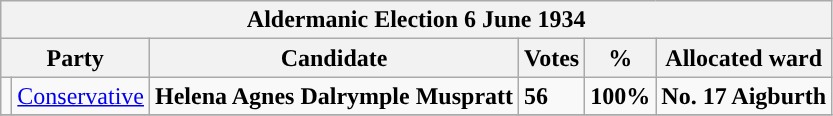<table class="wikitable">
<tr>
<th colspan="6"><strong>Aldermanic Election 6 June 1934</strong></th>
</tr>
<tr>
<th colspan="2">Party</th>
<th>Candidate</th>
<th>Votes</th>
<th>%</th>
<th>Allocated ward</th>
</tr>
<tr>
<td style="background-color:"></td>
<td><a href='#'>Conservative</a></td>
<td><strong>Helena Agnes Dalrymple Muspratt</strong></td>
<td><strong>56</strong></td>
<td><strong>100%</strong></td>
<td><strong>No. 17 Aigburth</strong></td>
</tr>
<tr>
</tr>
</table>
